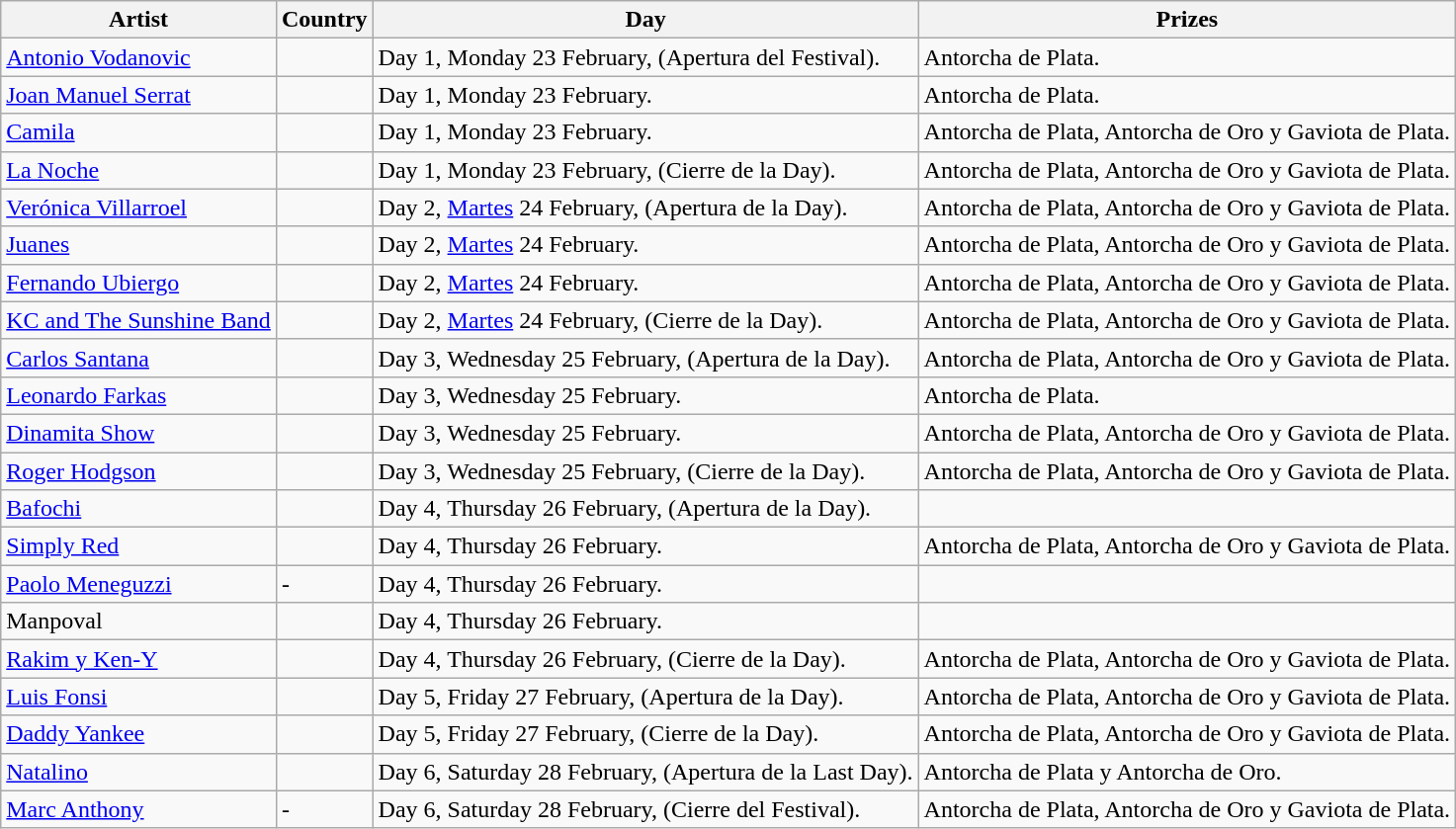<table class="wikitable">
<tr>
<th>Artist</th>
<th>Country</th>
<th>Day</th>
<th>Prizes</th>
</tr>
<tr>
<td><a href='#'>Antonio Vodanovic</a></td>
<td></td>
<td>Day 1, Monday 23 February, (Apertura del Festival).</td>
<td>Antorcha de Plata.</td>
</tr>
<tr>
<td><a href='#'>Joan Manuel Serrat</a></td>
<td></td>
<td>Day 1, Monday 23 February.</td>
<td>Antorcha de Plata.</td>
</tr>
<tr>
<td><a href='#'>Camila</a></td>
<td></td>
<td>Day 1, Monday 23 February.</td>
<td>Antorcha de Plata, Antorcha de Oro y Gaviota de Plata.</td>
</tr>
<tr>
<td><a href='#'>La Noche</a></td>
<td></td>
<td>Day 1, Monday 23 February, (Cierre de la Day).</td>
<td>Antorcha de Plata, Antorcha de Oro y Gaviota de Plata.</td>
</tr>
<tr>
<td><a href='#'>Verónica Villarroel</a></td>
<td></td>
<td>Day 2, <a href='#'>Martes</a> 24 February, (Apertura de la Day).</td>
<td>Antorcha de Plata, Antorcha de Oro y Gaviota de Plata.</td>
</tr>
<tr>
<td><a href='#'>Juanes</a></td>
<td></td>
<td>Day 2, <a href='#'>Martes</a> 24 February.</td>
<td>Antorcha de Plata, Antorcha de Oro y Gaviota de Plata.</td>
</tr>
<tr>
<td><a href='#'>Fernando Ubiergo</a></td>
<td></td>
<td>Day 2, <a href='#'>Martes</a> 24 February.</td>
<td>Antorcha de Plata, Antorcha de Oro y Gaviota de Plata.</td>
</tr>
<tr>
<td><a href='#'>KC and The Sunshine Band</a></td>
<td></td>
<td>Day 2, <a href='#'>Martes</a> 24 February, (Cierre de la Day).</td>
<td>Antorcha de Plata, Antorcha de Oro y Gaviota de Plata.</td>
</tr>
<tr>
<td><a href='#'>Carlos Santana</a></td>
<td></td>
<td>Day 3, Wednesday 25 February, (Apertura de la Day).</td>
<td>Antorcha de Plata, Antorcha de Oro y Gaviota de Plata.</td>
</tr>
<tr>
<td><a href='#'>Leonardo Farkas</a></td>
<td></td>
<td>Day 3, Wednesday 25 February.</td>
<td>Antorcha de Plata.</td>
</tr>
<tr>
<td><a href='#'>Dinamita Show</a></td>
<td></td>
<td>Day 3, Wednesday 25 February.</td>
<td>Antorcha de Plata, Antorcha de Oro y Gaviota de Plata.</td>
</tr>
<tr>
<td><a href='#'>Roger Hodgson</a></td>
<td></td>
<td>Day 3, Wednesday 25 February, (Cierre de la Day).</td>
<td>Antorcha de Plata, Antorcha de Oro y Gaviota de Plata.</td>
</tr>
<tr>
<td><a href='#'>Bafochi</a></td>
<td></td>
<td>Day 4, Thursday 26 February, (Apertura de la Day).</td>
<td></td>
</tr>
<tr>
<td><a href='#'>Simply Red</a></td>
<td></td>
<td>Day 4, Thursday 26 February.</td>
<td>Antorcha de Plata, Antorcha de Oro y Gaviota de Plata.</td>
</tr>
<tr>
<td><a href='#'>Paolo Meneguzzi</a></td>
<td>-</td>
<td>Day 4, Thursday 26 February.</td>
<td></td>
</tr>
<tr>
<td>Manpoval</td>
<td></td>
<td>Day 4, Thursday 26 February.</td>
<td></td>
</tr>
<tr>
<td><a href='#'>Rakim y Ken-Y</a></td>
<td></td>
<td>Day 4, Thursday 26 February, (Cierre de la Day).</td>
<td>Antorcha de Plata, Antorcha de Oro y Gaviota de Plata.</td>
</tr>
<tr>
<td><a href='#'>Luis Fonsi</a></td>
<td></td>
<td>Day 5, Friday 27 February, (Apertura de la Day).</td>
<td>Antorcha de Plata, Antorcha de Oro y Gaviota de Plata.</td>
</tr>
<tr>
<td><a href='#'>Daddy Yankee</a></td>
<td></td>
<td>Day 5, Friday 27 February, (Cierre de la Day).</td>
<td>Antorcha de Plata, Antorcha de Oro y Gaviota de Plata.</td>
</tr>
<tr>
<td><a href='#'>Natalino</a></td>
<td></td>
<td>Day 6, Saturday 28 February, (Apertura de la Last Day).</td>
<td>Antorcha de Plata y Antorcha de Oro.</td>
</tr>
<tr>
<td><a href='#'>Marc Anthony</a></td>
<td>- </td>
<td>Day 6, Saturday 28 February, (Cierre del Festival).</td>
<td>Antorcha de Plata, Antorcha de Oro y Gaviota de Plata.</td>
</tr>
</table>
